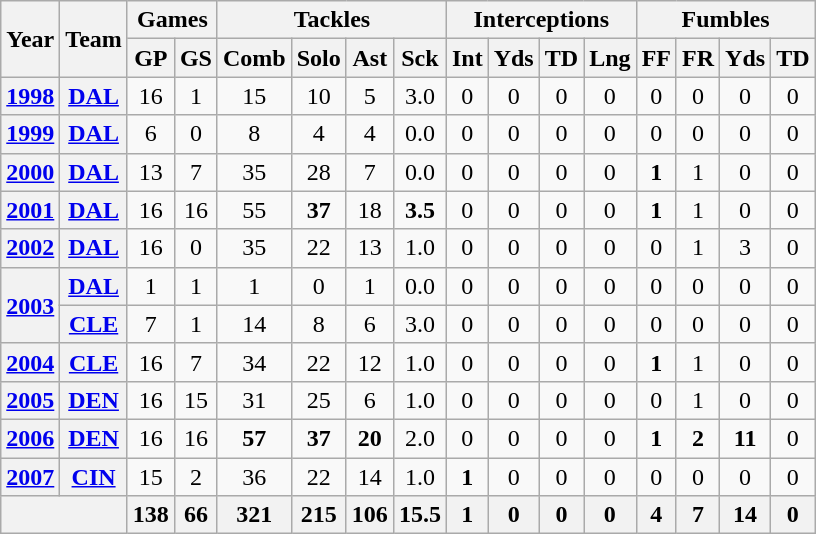<table class="wikitable" style="text-align:center">
<tr>
<th rowspan="2">Year</th>
<th rowspan="2">Team</th>
<th colspan="2">Games</th>
<th colspan="4">Tackles</th>
<th colspan="4">Interceptions</th>
<th colspan="4">Fumbles</th>
</tr>
<tr>
<th>GP</th>
<th>GS</th>
<th>Comb</th>
<th>Solo</th>
<th>Ast</th>
<th>Sck</th>
<th>Int</th>
<th>Yds</th>
<th>TD</th>
<th>Lng</th>
<th>FF</th>
<th>FR</th>
<th>Yds</th>
<th>TD</th>
</tr>
<tr>
<th><a href='#'>1998</a></th>
<th><a href='#'>DAL</a></th>
<td>16</td>
<td>1</td>
<td>15</td>
<td>10</td>
<td>5</td>
<td>3.0</td>
<td>0</td>
<td>0</td>
<td>0</td>
<td>0</td>
<td>0</td>
<td>0</td>
<td>0</td>
<td>0</td>
</tr>
<tr>
<th><a href='#'>1999</a></th>
<th><a href='#'>DAL</a></th>
<td>6</td>
<td>0</td>
<td>8</td>
<td>4</td>
<td>4</td>
<td>0.0</td>
<td>0</td>
<td>0</td>
<td>0</td>
<td>0</td>
<td>0</td>
<td>0</td>
<td>0</td>
<td>0</td>
</tr>
<tr>
<th><a href='#'>2000</a></th>
<th><a href='#'>DAL</a></th>
<td>13</td>
<td>7</td>
<td>35</td>
<td>28</td>
<td>7</td>
<td>0.0</td>
<td>0</td>
<td>0</td>
<td>0</td>
<td>0</td>
<td><strong>1</strong></td>
<td>1</td>
<td>0</td>
<td>0</td>
</tr>
<tr>
<th><a href='#'>2001</a></th>
<th><a href='#'>DAL</a></th>
<td>16</td>
<td>16</td>
<td>55</td>
<td><strong>37</strong></td>
<td>18</td>
<td><strong>3.5</strong></td>
<td>0</td>
<td>0</td>
<td>0</td>
<td>0</td>
<td><strong>1</strong></td>
<td>1</td>
<td>0</td>
<td>0</td>
</tr>
<tr>
<th><a href='#'>2002</a></th>
<th><a href='#'>DAL</a></th>
<td>16</td>
<td>0</td>
<td>35</td>
<td>22</td>
<td>13</td>
<td>1.0</td>
<td>0</td>
<td>0</td>
<td>0</td>
<td>0</td>
<td>0</td>
<td>1</td>
<td>3</td>
<td>0</td>
</tr>
<tr>
<th rowspan="2"><a href='#'>2003</a></th>
<th><a href='#'>DAL</a></th>
<td>1</td>
<td>1</td>
<td>1</td>
<td>0</td>
<td>1</td>
<td>0.0</td>
<td>0</td>
<td>0</td>
<td>0</td>
<td>0</td>
<td>0</td>
<td>0</td>
<td>0</td>
<td>0</td>
</tr>
<tr>
<th><a href='#'>CLE</a></th>
<td>7</td>
<td>1</td>
<td>14</td>
<td>8</td>
<td>6</td>
<td>3.0</td>
<td>0</td>
<td>0</td>
<td>0</td>
<td>0</td>
<td>0</td>
<td>0</td>
<td>0</td>
<td>0</td>
</tr>
<tr>
<th><a href='#'>2004</a></th>
<th><a href='#'>CLE</a></th>
<td>16</td>
<td>7</td>
<td>34</td>
<td>22</td>
<td>12</td>
<td>1.0</td>
<td>0</td>
<td>0</td>
<td>0</td>
<td>0</td>
<td><strong>1</strong></td>
<td>1</td>
<td>0</td>
<td>0</td>
</tr>
<tr>
<th><a href='#'>2005</a></th>
<th><a href='#'>DEN</a></th>
<td>16</td>
<td>15</td>
<td>31</td>
<td>25</td>
<td>6</td>
<td>1.0</td>
<td>0</td>
<td>0</td>
<td>0</td>
<td>0</td>
<td>0</td>
<td>1</td>
<td>0</td>
<td>0</td>
</tr>
<tr>
<th><a href='#'>2006</a></th>
<th><a href='#'>DEN</a></th>
<td>16</td>
<td>16</td>
<td><strong>57</strong></td>
<td><strong>37</strong></td>
<td><strong>20</strong></td>
<td>2.0</td>
<td>0</td>
<td>0</td>
<td>0</td>
<td>0</td>
<td><strong>1</strong></td>
<td><strong>2</strong></td>
<td><strong>11</strong></td>
<td>0</td>
</tr>
<tr>
<th><a href='#'>2007</a></th>
<th><a href='#'>CIN</a></th>
<td>15</td>
<td>2</td>
<td>36</td>
<td>22</td>
<td>14</td>
<td>1.0</td>
<td><strong>1</strong></td>
<td>0</td>
<td>0</td>
<td>0</td>
<td>0</td>
<td>0</td>
<td>0</td>
<td>0</td>
</tr>
<tr>
<th colspan="2"></th>
<th>138</th>
<th>66</th>
<th>321</th>
<th>215</th>
<th>106</th>
<th>15.5</th>
<th>1</th>
<th>0</th>
<th>0</th>
<th>0</th>
<th>4</th>
<th>7</th>
<th>14</th>
<th>0</th>
</tr>
</table>
